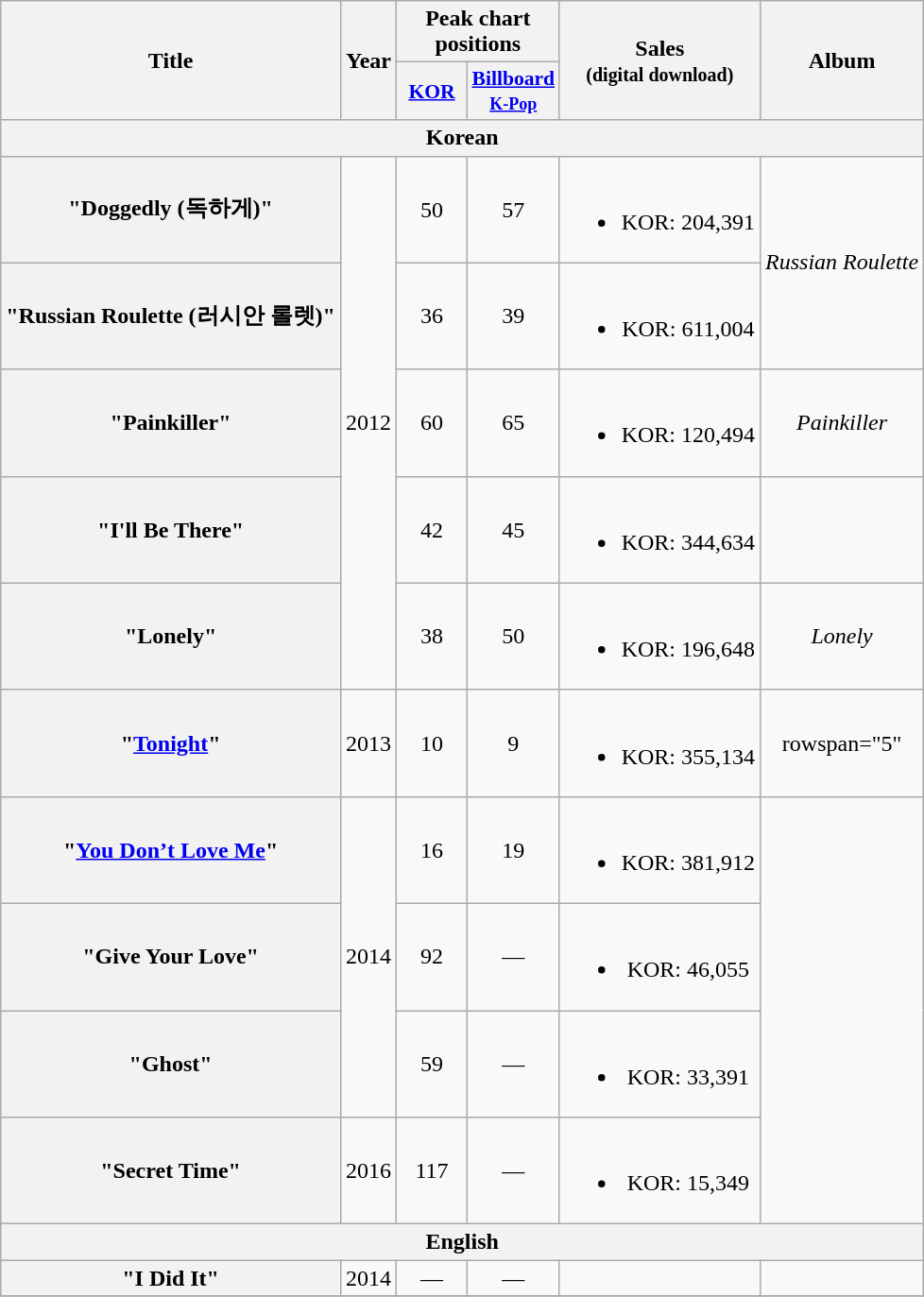<table class="wikitable plainrowheaders" style="text-align:center">
<tr>
<th scope="col" rowspan="2">Title</th>
<th scope="col" rowspan="2">Year</th>
<th scope="col" colspan="2">Peak chart <br>positions</th>
<th scope="col" rowspan="2">Sales<br><small>(digital download)</small></th>
<th scope="col" rowspan="2">Album</th>
</tr>
<tr>
<th scope="col" style="width:3em;font-size:90%;"><a href='#'>KOR</a><br></th>
<th scope="col" style="width:3em;font-size:90%;"><a href='#'>Billboard<br><small>K-Pop</small></a><br></th>
</tr>
<tr>
<th scope="col" colspan="6">Korean</th>
</tr>
<tr>
<th scope="row">"Doggedly (독하게)"</th>
<td rowspan="5">2012</td>
<td>50</td>
<td>57</td>
<td><br><ul><li>KOR: 204,391</li></ul></td>
<td rowspan="2"><em>Russian Roulette</em></td>
</tr>
<tr>
<th scope="row">"Russian Roulette (러시안 롤렛)"</th>
<td>36</td>
<td>39</td>
<td><br><ul><li>KOR: 611,004</li></ul></td>
</tr>
<tr>
<th scope="row">"Painkiller"</th>
<td>60</td>
<td>65</td>
<td><br><ul><li>KOR: 120,494</li></ul></td>
<td><em>Painkiller</em></td>
</tr>
<tr>
<th scope="row">"I'll Be There"</th>
<td>42</td>
<td>45</td>
<td><br><ul><li>KOR: 344,634</li></ul></td>
<td></td>
</tr>
<tr>
<th scope="row">"Lonely"</th>
<td>38</td>
<td>50</td>
<td><br><ul><li>KOR: 196,648</li></ul></td>
<td><em>Lonely</em></td>
</tr>
<tr>
<th scope="row">"<a href='#'>Tonight</a>"</th>
<td>2013</td>
<td>10</td>
<td>9</td>
<td><br><ul><li>KOR: 355,134</li></ul></td>
<td>rowspan="5" </td>
</tr>
<tr>
<th scope="row">"<a href='#'>You Don’t Love Me</a>"</th>
<td rowspan="3">2014</td>
<td>16</td>
<td>19</td>
<td><br><ul><li>KOR: 381,912</li></ul></td>
</tr>
<tr>
<th scope="row">"Give Your Love" </th>
<td>92</td>
<td>—</td>
<td><br><ul><li>KOR: 46,055</li></ul></td>
</tr>
<tr>
<th scope="row">"Ghost"</th>
<td>59</td>
<td>—</td>
<td><br><ul><li>KOR: 33,391</li></ul></td>
</tr>
<tr>
<th scope="row">"Secret Time"</th>
<td rowspan="1">2016</td>
<td>117</td>
<td>—</td>
<td><br><ul><li>KOR: 15,349</li></ul></td>
</tr>
<tr>
<th colspan="6">English</th>
</tr>
<tr>
<th scope="row">"I Did It"</th>
<td>2014</td>
<td>—</td>
<td>—</td>
<td></td>
<td></td>
</tr>
<tr>
</tr>
</table>
